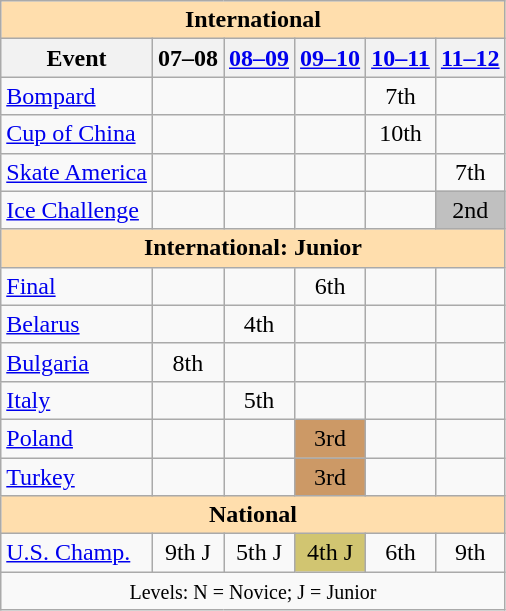<table class="wikitable" style="text-align:center">
<tr>
<th colspan="6" style="background-color: #ffdead; " align="center">International</th>
</tr>
<tr>
<th>Event</th>
<th>07–08</th>
<th><a href='#'>08–09</a></th>
<th><a href='#'>09–10</a></th>
<th><a href='#'>10–11</a></th>
<th><a href='#'>11–12</a></th>
</tr>
<tr>
<td align=left> <a href='#'>Bompard</a></td>
<td></td>
<td></td>
<td></td>
<td>7th</td>
<td></td>
</tr>
<tr>
<td align=left> <a href='#'>Cup of China</a></td>
<td></td>
<td></td>
<td></td>
<td>10th</td>
<td></td>
</tr>
<tr>
<td align=left>  <a href='#'>Skate America</a></td>
<td></td>
<td></td>
<td></td>
<td></td>
<td>7th</td>
</tr>
<tr>
<td align=left><a href='#'>Ice Challenge</a></td>
<td></td>
<td></td>
<td></td>
<td></td>
<td bgcolor=silver>2nd</td>
</tr>
<tr>
<th colspan="6" style="background-color: #ffdead; " align="center">International: Junior</th>
</tr>
<tr>
<td align=left> <a href='#'>Final</a></td>
<td></td>
<td></td>
<td>6th</td>
<td></td>
<td></td>
</tr>
<tr>
<td align=left> <a href='#'>Belarus</a></td>
<td></td>
<td>4th</td>
<td></td>
<td></td>
<td></td>
</tr>
<tr>
<td align=left> <a href='#'>Bulgaria</a></td>
<td>8th</td>
<td></td>
<td></td>
<td></td>
<td></td>
</tr>
<tr>
<td align=left> <a href='#'>Italy</a></td>
<td></td>
<td>5th</td>
<td></td>
<td></td>
<td></td>
</tr>
<tr>
<td align=left> <a href='#'>Poland</a></td>
<td></td>
<td></td>
<td bgcolor=cc9966>3rd</td>
<td></td>
<td></td>
</tr>
<tr>
<td align=left> <a href='#'>Turkey</a></td>
<td></td>
<td></td>
<td bgcolor=cc9966>3rd</td>
<td></td>
<td></td>
</tr>
<tr>
<th colspan="6" style="background-color: #ffdead; " align="center">National</th>
</tr>
<tr>
<td align=left><a href='#'>U.S. Champ.</a></td>
<td>9th J</td>
<td>5th J</td>
<td bgcolor=d1c571>4th J</td>
<td>6th</td>
<td>9th</td>
</tr>
<tr>
<td colspan="6" align="center"><small> Levels: N = Novice; J = Junior </small></td>
</tr>
</table>
